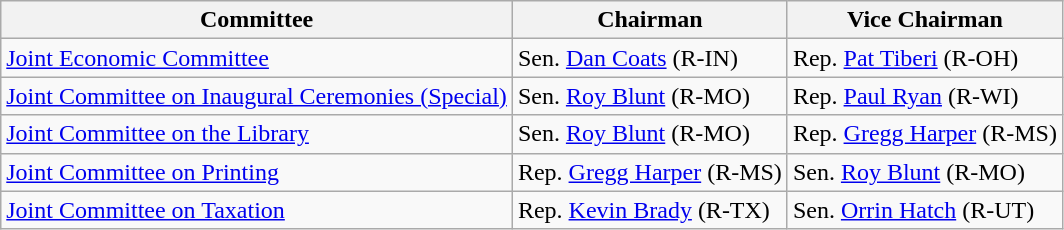<table class=wikitable>
<tr>
<th>Committee</th>
<th>Chairman</th>
<th>Vice Chairman</th>
</tr>
<tr>
<td><a href='#'>Joint Economic Committee</a></td>
<td>Sen. <a href='#'>Dan Coats</a> (R-IN)</td>
<td>Rep. <a href='#'>Pat Tiberi</a> (R-OH)</td>
</tr>
<tr>
<td><a href='#'>Joint Committee on Inaugural Ceremonies (Special)</a></td>
<td>Sen. <a href='#'>Roy Blunt</a> (R-MO)</td>
<td>Rep. <a href='#'>Paul Ryan</a> (R-WI)</td>
</tr>
<tr>
<td><a href='#'>Joint Committee on the Library</a></td>
<td>Sen. <a href='#'>Roy Blunt</a> (R-MO)</td>
<td>Rep. <a href='#'>Gregg Harper</a> (R-MS)</td>
</tr>
<tr>
<td><a href='#'>Joint Committee on Printing</a></td>
<td>Rep. <a href='#'>Gregg Harper</a> (R-MS)</td>
<td>Sen. <a href='#'>Roy Blunt</a> (R-MO)</td>
</tr>
<tr>
<td><a href='#'>Joint Committee on Taxation</a></td>
<td>Rep. <a href='#'>Kevin Brady</a> (R-TX)</td>
<td>Sen. <a href='#'>Orrin Hatch</a> (R-UT)</td>
</tr>
</table>
